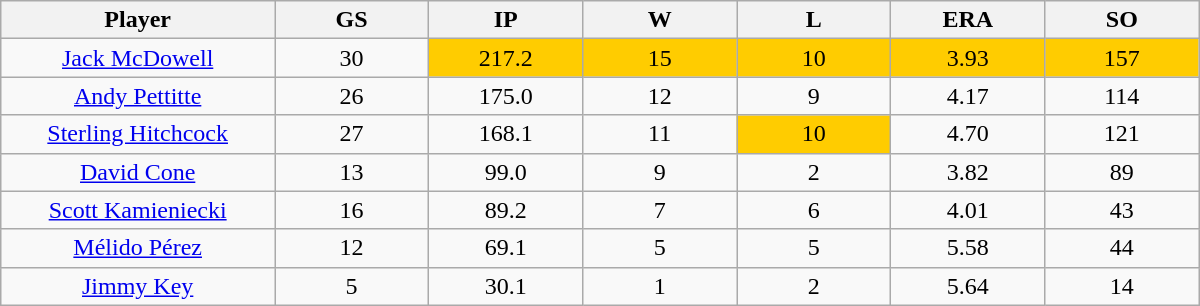<table class="wikitable sortable">
<tr>
<th bgcolor="#DDDDFF" width="16%">Player</th>
<th bgcolor="#DDDDFF" width="9%">GS</th>
<th bgcolor="#DDDDFF" width="9%">IP</th>
<th bgcolor="#DDDDFF" width="9%">W</th>
<th bgcolor="#DDDDFF" width="9%">L</th>
<th bgcolor="#DDDDFF" width="9%">ERA</th>
<th bgcolor="#DDDDFF" width="9%">SO</th>
</tr>
<tr align="center">
<td><a href='#'>Jack McDowell</a></td>
<td>30</td>
<td bgcolor="#FFCC00">217.2</td>
<td bgcolor="#FFCC00">15</td>
<td bgcolor="#FFCC00">10</td>
<td bgcolor="#FFCC00">3.93</td>
<td bgcolor="#FFCC00">157</td>
</tr>
<tr align="center">
<td><a href='#'>Andy Pettitte</a></td>
<td>26</td>
<td>175.0</td>
<td>12</td>
<td>9</td>
<td>4.17</td>
<td>114</td>
</tr>
<tr align="center">
<td><a href='#'>Sterling Hitchcock</a></td>
<td>27</td>
<td>168.1</td>
<td>11</td>
<td bgcolor="#FFCC00">10</td>
<td>4.70</td>
<td>121</td>
</tr>
<tr align="center">
<td><a href='#'>David Cone</a></td>
<td>13</td>
<td>99.0</td>
<td>9</td>
<td>2</td>
<td>3.82</td>
<td>89</td>
</tr>
<tr align="center">
<td><a href='#'>Scott Kamieniecki</a></td>
<td>16</td>
<td>89.2</td>
<td>7</td>
<td>6</td>
<td>4.01</td>
<td>43</td>
</tr>
<tr align="center">
<td><a href='#'>Mélido Pérez</a></td>
<td>12</td>
<td>69.1</td>
<td>5</td>
<td>5</td>
<td>5.58</td>
<td>44</td>
</tr>
<tr align=center>
<td><a href='#'>Jimmy Key</a></td>
<td>5</td>
<td>30.1</td>
<td>1</td>
<td>2</td>
<td>5.64</td>
<td>14</td>
</tr>
</table>
